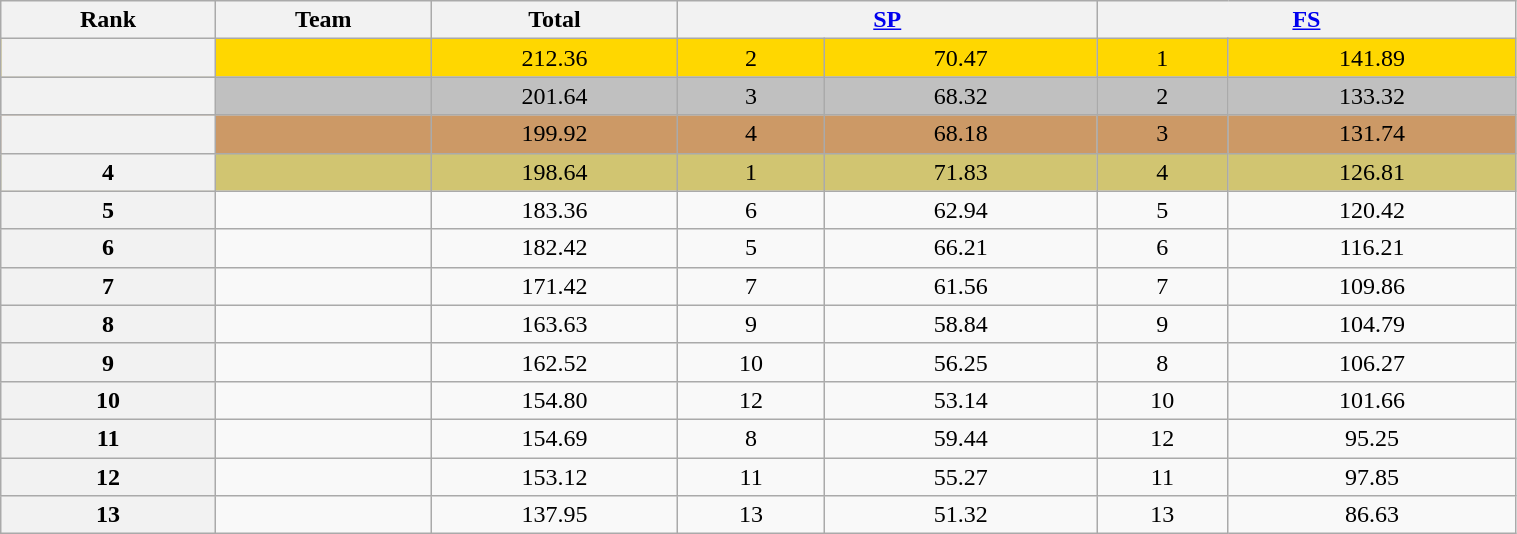<table class="wikitable sortable" style="text-align:left; width:80%">
<tr>
<th scope="col">Rank</th>
<th scope="col">Team</th>
<th scope="col">Total</th>
<th colspan="2" scope="col" width="80px"><a href='#'>SP</a></th>
<th colspan="2" scope="col" width="80px"><a href='#'>FS</a></th>
</tr>
<tr bgcolor="gold">
<th scope="row"></th>
<td></td>
<td align="center">212.36</td>
<td align="center">2</td>
<td align="center">70.47</td>
<td align="center">1</td>
<td align="center">141.89</td>
</tr>
<tr bgcolor="silver">
<th scope="row"></th>
<td></td>
<td align="center">201.64</td>
<td align="center">3</td>
<td align="center">68.32</td>
<td align="center">2</td>
<td align="center">133.32</td>
</tr>
<tr bgcolor="cc9966">
<th scope="row"></th>
<td></td>
<td align="center">199.92</td>
<td align="center">4</td>
<td align="center">68.18</td>
<td align="center">3</td>
<td align="center">131.74</td>
</tr>
<tr bgcolor="#d1c571">
<th scope="row">4</th>
<td></td>
<td align="center">198.64</td>
<td align="center">1</td>
<td align="center">71.83</td>
<td align="center">4</td>
<td align="center">126.81</td>
</tr>
<tr>
<th>5</th>
<td></td>
<td align="center">183.36</td>
<td align="center">6</td>
<td align="center">62.94</td>
<td align="center">5</td>
<td align="center">120.42</td>
</tr>
<tr>
<th>6</th>
<td></td>
<td align="center">182.42</td>
<td align="center">5</td>
<td align="center">66.21</td>
<td align="center">6</td>
<td align="center">116.21</td>
</tr>
<tr>
<th>7</th>
<td></td>
<td align="center">171.42</td>
<td align="center">7</td>
<td align="center">61.56</td>
<td align="center">7</td>
<td align="center">109.86</td>
</tr>
<tr>
<th>8</th>
<td></td>
<td align="center">163.63</td>
<td align="center">9</td>
<td align="center">58.84</td>
<td align="center">9</td>
<td align="center">104.79</td>
</tr>
<tr>
<th>9</th>
<td></td>
<td align="center">162.52</td>
<td align="center">10</td>
<td align="center">56.25</td>
<td align="center">8</td>
<td align="center">106.27</td>
</tr>
<tr>
<th>10</th>
<td></td>
<td align="center">154.80</td>
<td align="center">12</td>
<td align="center">53.14</td>
<td align="center">10</td>
<td align="center">101.66</td>
</tr>
<tr>
<th>11</th>
<td></td>
<td align="center">154.69</td>
<td align="center">8</td>
<td align="center">59.44</td>
<td align="center">12</td>
<td align="center">95.25</td>
</tr>
<tr>
<th>12</th>
<td></td>
<td align="center">153.12</td>
<td align="center">11</td>
<td align="center">55.27</td>
<td align="center">11</td>
<td align="center">97.85</td>
</tr>
<tr>
<th>13</th>
<td></td>
<td align="center">137.95</td>
<td align="center">13</td>
<td align="center">51.32</td>
<td align="center">13</td>
<td align="center">86.63</td>
</tr>
</table>
